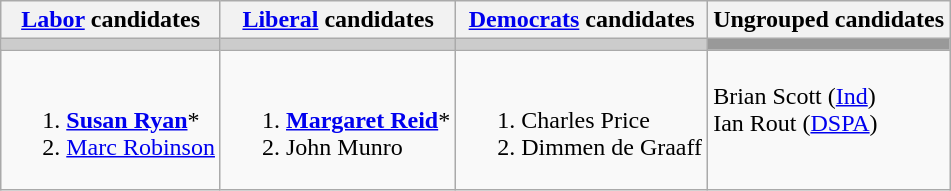<table class="wikitable">
<tr>
<th><a href='#'>Labor</a> candidates</th>
<th><a href='#'>Liberal</a> candidates</th>
<th><a href='#'>Democrats</a> candidates</th>
<th>Ungrouped candidates</th>
</tr>
<tr bgcolor="#cccccc">
<td></td>
<td></td>
<td></td>
<td bgcolor="#999999"></td>
</tr>
<tr>
<td><br><ol><li><strong><a href='#'>Susan Ryan</a></strong>*</li><li><a href='#'>Marc Robinson</a></li></ol></td>
<td><br><ol><li><strong><a href='#'>Margaret Reid</a></strong>*</li><li>John Munro</li></ol></td>
<td valign=top><br><ol><li>Charles Price</li><li>Dimmen de Graaff</li></ol></td>
<td valign=top><br>Brian Scott (<a href='#'>Ind</a>)<br>
Ian Rout (<a href='#'>DSPA</a>)</td>
</tr>
</table>
